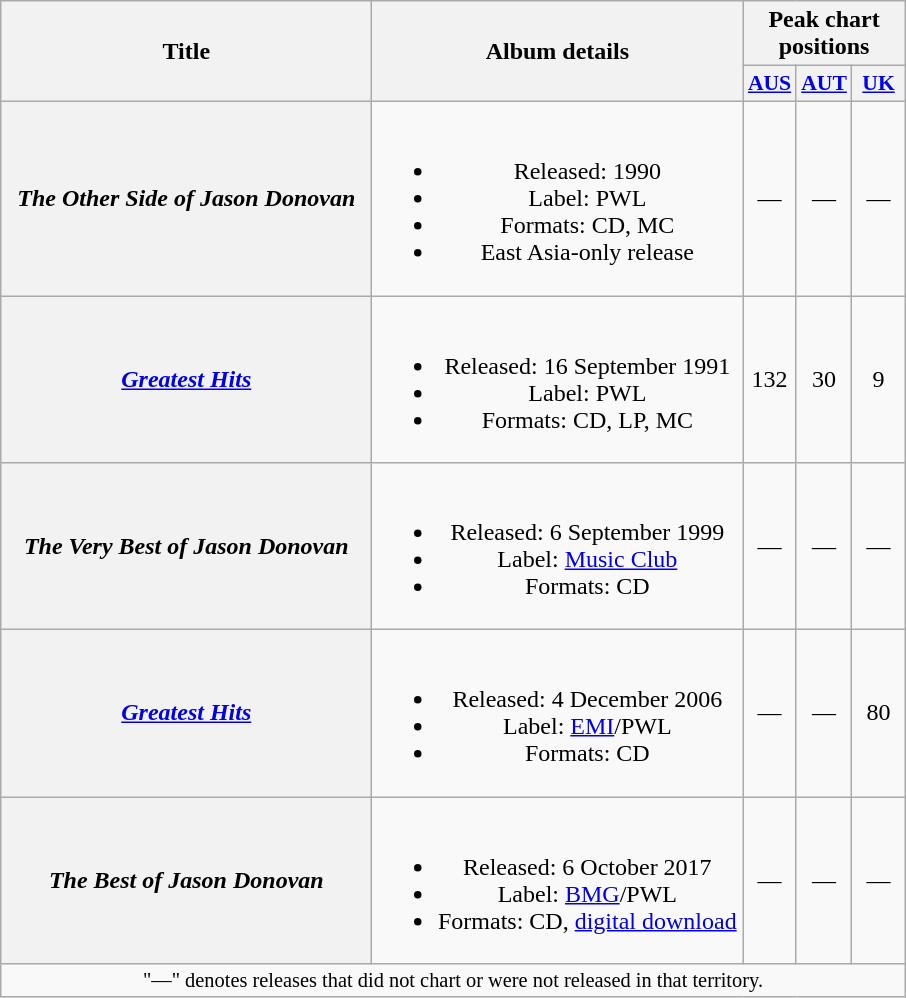<table class="wikitable plainrowheaders" style="text-align:center;">
<tr>
<th scope="col" rowspan="2" style="width:15em;">Title</th>
<th scope="col" rowspan="2" style="width:15em;">Album details</th>
<th colspan="3">Peak chart positions</th>
</tr>
<tr>
<th scope="col" style="width:2em;font-size:90%;"><a href='#'>AUS</a><br></th>
<th scope="col" style="width:2em;font-size:90%;"><a href='#'>AUT</a><br></th>
<th scope="col" style="width:2em;font-size:90%;"><a href='#'>UK</a><br></th>
</tr>
<tr>
<th scope="row"><em>The Other Side of Jason Donovan</em></th>
<td><br><ul><li>Released: 1990</li><li>Label: PWL</li><li>Formats: CD, MC</li><li>East Asia-only release</li></ul></td>
<td>—</td>
<td>—</td>
<td>—</td>
</tr>
<tr>
<th scope="row"><em><a href='#'>Greatest Hits</a></em></th>
<td><br><ul><li>Released: 16 September 1991</li><li>Label: PWL</li><li>Formats: CD, LP, MC</li></ul></td>
<td>132</td>
<td>30</td>
<td>9</td>
</tr>
<tr>
<th scope="row"><em>The Very Best of Jason Donovan</em></th>
<td><br><ul><li>Released: 6 September 1999</li><li>Label: <a href='#'>Music Club</a></li><li>Formats: CD</li></ul></td>
<td>—</td>
<td>—</td>
<td>—</td>
</tr>
<tr>
<th scope="row"><em><a href='#'>Greatest Hits</a></em></th>
<td><br><ul><li>Released: 4 December 2006</li><li>Label: <a href='#'>EMI</a>/PWL</li><li>Formats: CD</li></ul></td>
<td>—</td>
<td>—</td>
<td>80</td>
</tr>
<tr>
<th scope="row"><em>The Best of Jason Donovan</em></th>
<td><br><ul><li>Released: 6 October 2017</li><li>Label: <a href='#'>BMG</a>/PWL</li><li>Formats: CD, <a href='#'>digital download</a></li></ul></td>
<td>—</td>
<td>—</td>
<td>—</td>
</tr>
<tr>
<td colspan="5" style="font-size:85%">"—" denotes releases that did not chart or were not released in that territory.</td>
</tr>
</table>
